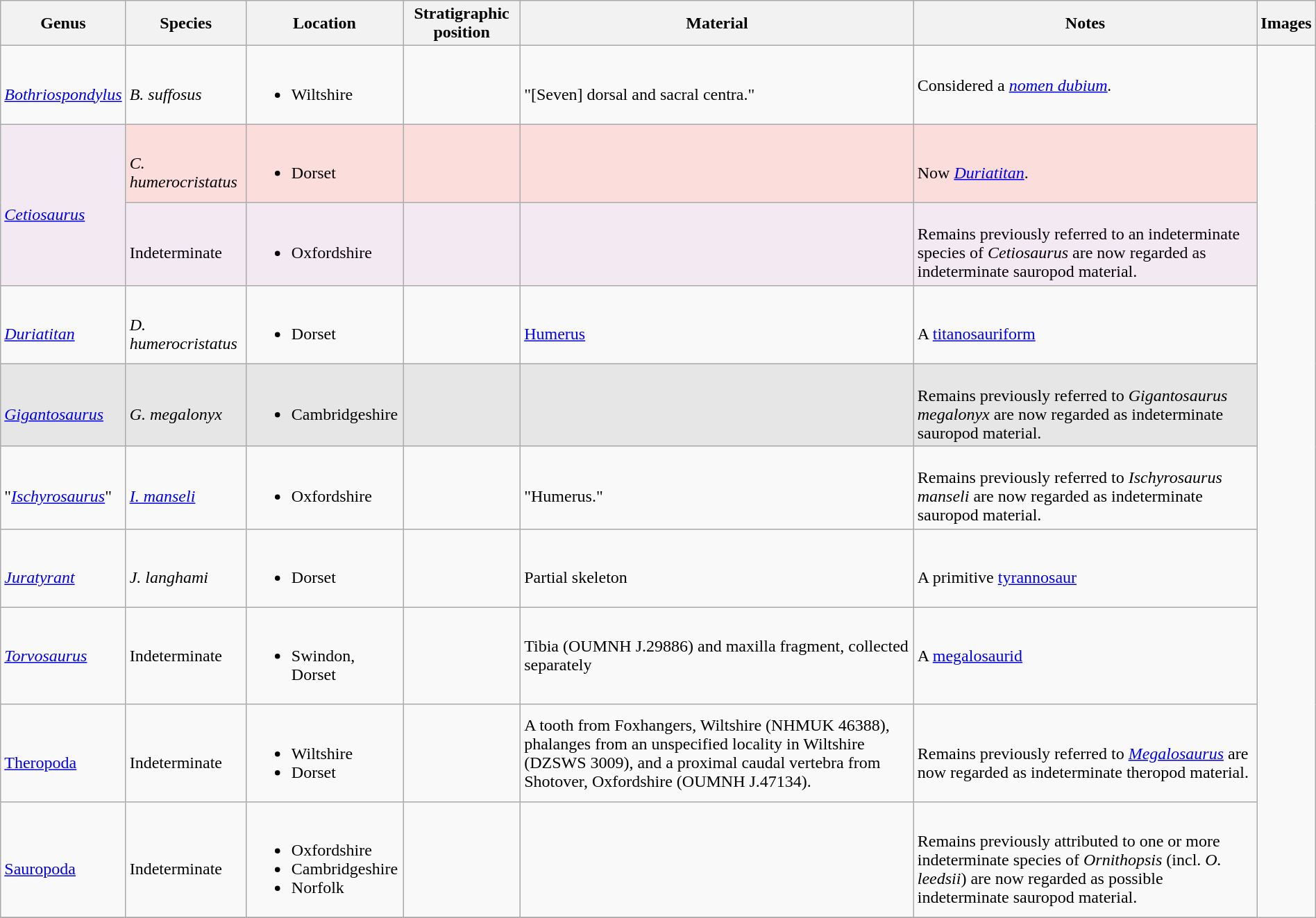<table class="wikitable" align="center" width="100%">
<tr>
<th>Genus</th>
<th>Species</th>
<th>Location</th>
<th>Stratigraphic position</th>
<th>Material</th>
<th>Notes</th>
<th>Images</th>
</tr>
<tr>
<td><br><em><a href='#'>Bothriospondylus</a></em></td>
<td><br><em>B. suffosus</em></td>
<td><br><ul><li>Wiltshire</li></ul></td>
<td></td>
<td><br>"[Seven] dorsal and sacral centra."</td>
<td>Considered a <em><a href='#'>nomen dubium</a>.</em></td>
<td rowspan="101"><br></td>
</tr>
<tr>
<td rowspan="2" style="background:#f3e9f3;"><br><em><a href='#'>Cetiosaurus</a></em></td>
<td style="background:#fbdddb;"><br><em>C. humerocristatus</em></td>
<td style="background:#fbdddb;"><br><ul><li>Dorset</li></ul></td>
<td style="background:#fbdddb;"></td>
<td style="background:#fbdddb;"></td>
<td style="background:#fbdddb;"><br>Now <em><a href='#'>Duriatitan</a></em>.</td>
</tr>
<tr>
<td style="background:#f3e9f3;"><br>Indeterminate</td>
<td style="background:#f3e9f3;"><br><ul><li>Oxfordshire</li></ul></td>
<td style="background:#f3e9f3;"></td>
<td style="background:#f3e9f3;"></td>
<td style="background:#f3e9f3;"><br>Remains previously referred to an indeterminate species of <em>Cetiosaurus</em> are now regarded as indeterminate sauropod material.</td>
</tr>
<tr>
<td><br><em><a href='#'>Duriatitan</a></em></td>
<td><br><em>D. humerocristatus</em></td>
<td><br><ul><li>Dorset</li></ul></td>
<td></td>
<td><br><a href='#'>Humerus</a></td>
<td><br>A <a href='#'>titanosauriform</a></td>
</tr>
<tr>
<td style="background:#E6E6E6;"><br><em><a href='#'>Gigantosaurus</a></em></td>
<td style="background:#E6E6E6;"><br><em>G. megalonyx</em></td>
<td style="background:#E6E6E6;"><br><ul><li>Cambridgeshire</li></ul></td>
<td style="background:#E6E6E6;"></td>
<td style="background:#E6E6E6;"></td>
<td style="background:#E6E6E6;"><br>Remains previously referred to <em>Gigantosaurus megalonyx</em> are now regarded as indeterminate sauropod material.</td>
</tr>
<tr>
<td><br>"<em><a href='#'>Ischyrosaurus</a></em>"</td>
<td><br><em><a href='#'>I. manseli</a></em></td>
<td><br><ul><li>Oxfordshire</li></ul></td>
<td></td>
<td><br>"Humerus."</td>
<td><br>Remains previously referred to <em>Ischyrosaurus manseli</em> are now regarded as indeterminate sauropod material.</td>
</tr>
<tr>
<td><br><em><a href='#'>Juratyrant</a></em></td>
<td><br><em>J. langhami</em></td>
<td><br><ul><li>Dorset</li></ul></td>
<td></td>
<td><br>Partial skeleton</td>
<td><br>A primitive <a href='#'>tyrannosaur</a></td>
</tr>
<tr>
<td><em><a href='#'>Torvosaurus</a></em></td>
<td>Indeterminate</td>
<td><br><ul><li>Swindon, Dorset</li></ul></td>
<td></td>
<td>Tibia (OUMNH J.29886) and maxilla fragment, collected separately</td>
<td>A <a href='#'>megalosaurid</a></td>
</tr>
<tr>
<td rowspan="1"><br><a href='#'>Theropoda</a></td>
<td><br>Indeterminate</td>
<td><br><ul><li>Wiltshire</li><li>Dorset</li></ul></td>
<td></td>
<td>A tooth from Foxhangers, Wiltshire (NHMUK 46388), phalanges from an unspecified locality in Wiltshire (DZSWS 3009), and a proximal caudal vertebra from Shotover, Oxfordshire (OUMNH J.47134).</td>
<td><br>Remains previously referred to <em><a href='#'>Megalosaurus</a></em> are now regarded as indeterminate theropod material.</td>
</tr>
<tr>
<td rowspan="1"><br><a href='#'>Sauropoda</a></td>
<td><br>Indeterminate</td>
<td><br><ul><li>Oxfordshire</li><li>Cambridgeshire</li><li>Norfolk</li></ul></td>
<td></td>
<td></td>
<td><br>Remains previously attributed to one or more indeterminate species of <em>Ornithopsis</em> (incl. <em>O. leedsii</em>) are now regarded as possible indeterminate sauropod material.</td>
</tr>
<tr>
</tr>
</table>
